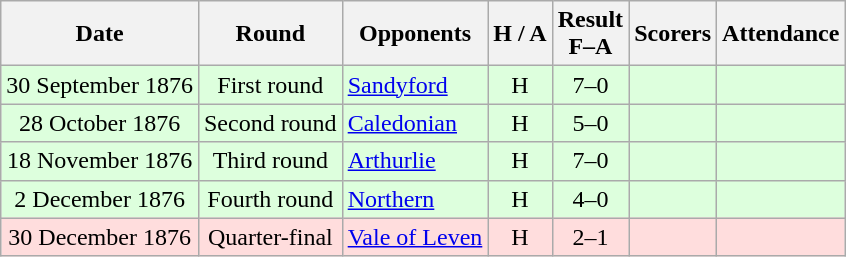<table class="wikitable" style="text-align:center">
<tr>
<th>Date</th>
<th>Round</th>
<th>Opponents</th>
<th>H / A</th>
<th>Result<br>F–A</th>
<th>Scorers</th>
<th>Attendance</th>
</tr>
<tr bgcolor=#ddffdd>
<td>30 September 1876</td>
<td>First round</td>
<td align="left"><a href='#'>Sandyford</a></td>
<td>H</td>
<td>7–0</td>
<td></td>
<td></td>
</tr>
<tr bgcolor=#ddffdd>
<td>28 October 1876</td>
<td>Second round</td>
<td align="left"><a href='#'>Caledonian</a></td>
<td>H</td>
<td>5–0</td>
<td></td>
<td></td>
</tr>
<tr bgcolor=#ddffdd>
<td>18 November 1876</td>
<td>Third round</td>
<td align="left"><a href='#'>Arthurlie</a></td>
<td>H</td>
<td>7–0</td>
<td></td>
<td></td>
</tr>
<tr bgcolor=#ddffdd>
<td>2 December 1876</td>
<td>Fourth round</td>
<td align="left"><a href='#'>Northern</a></td>
<td>H</td>
<td>4–0</td>
<td></td>
<td></td>
</tr>
<tr bgcolor=#ffdddd>
<td>30 December 1876</td>
<td>Quarter-final</td>
<td align="left"><a href='#'>Vale of Leven</a></td>
<td>H</td>
<td>2–1</td>
<td></td>
<td></td>
</tr>
</table>
